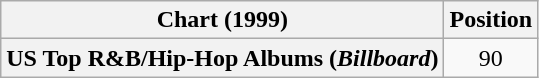<table class="wikitable plainrowheaders" style="text-align:center">
<tr>
<th scope="col">Chart (1999)</th>
<th scope="col">Position</th>
</tr>
<tr>
<th scope="row">US Top R&B/Hip-Hop Albums (<em>Billboard</em>)</th>
<td>90</td>
</tr>
</table>
